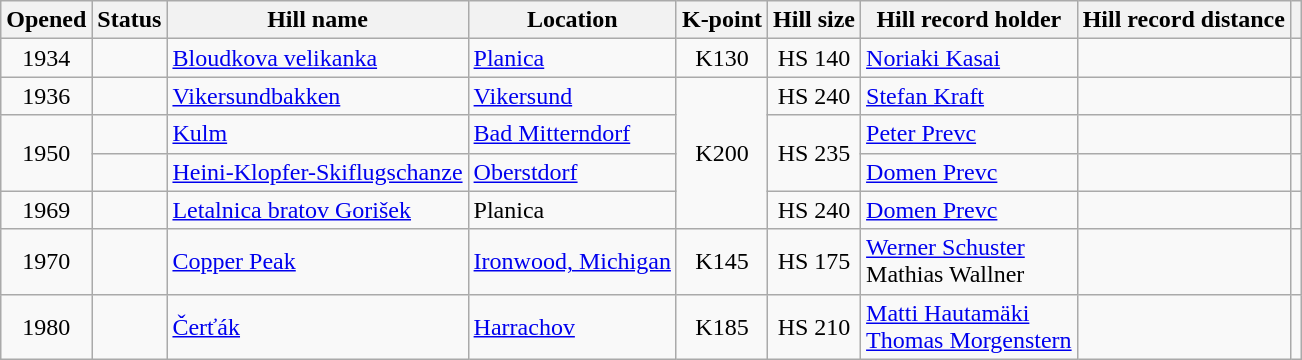<table class="wikitable" style="text-align:center">
<tr>
<th>Opened</th>
<th>Status</th>
<th>Hill name</th>
<th>Location</th>
<th>K-point</th>
<th>Hill size</th>
<th>Hill record holder</th>
<th>Hill record distance</th>
<th></th>
</tr>
<tr>
<td>1934</td>
<td></td>
<td style="text-align:left;"><a href='#'>Bloudkova velikanka</a></td>
<td style="text-align:left;"> <a href='#'>Planica</a></td>
<td>K130</td>
<td>HS 140</td>
<td style="text-align:left;"> <a href='#'>Noriaki Kasai</a></td>
<td style="text-align:left;"></td>
<td></td>
</tr>
<tr>
<td>1936</td>
<td></td>
<td style="text-align:left;"><a href='#'>Vikersundbakken</a></td>
<td style="text-align:left;"> <a href='#'>Vikersund</a></td>
<td rowspan=4>K200</td>
<td>HS 240</td>
<td style="text-align:left;"> <a href='#'>Stefan Kraft</a></td>
<td style="text-align:left;"> </td>
<td></td>
</tr>
<tr>
<td rowspan=2>1950</td>
<td></td>
<td style="text-align:left;"><a href='#'>Kulm</a></td>
<td style="text-align:left;"> <a href='#'>Bad Mitterndorf</a></td>
<td rowspan=2>HS 235</td>
<td style="text-align:left;"> <a href='#'>Peter Prevc</a></td>
<td style="text-align:left;"></td>
<td></td>
</tr>
<tr>
<td></td>
<td style="text-align:left;"><a href='#'>Heini-Klopfer-Skiflugschanze</a></td>
<td style="text-align:left;"> <a href='#'>Oberstdorf</a></td>
<td style="text-align:left;"> <a href='#'>Domen Prevc</a></td>
<td style="text-align:left;"></td>
<td></td>
</tr>
<tr>
<td>1969</td>
<td></td>
<td style="text-align:left;"><a href='#'>Letalnica bratov Gorišek</a></td>
<td style="text-align:left;"> Planica</td>
<td>HS 240</td>
<td style="text-align:left;"> <a href='#'>Domen Prevc</a></td>
<td style="text-align:left;"> </td>
<td></td>
</tr>
<tr>
<td>1970</td>
<td></td>
<td style="text-align:left;"><a href='#'>Copper Peak</a></td>
<td style="text-align:left;"> <a href='#'>Ironwood, Michigan</a></td>
<td>K145</td>
<td>HS 175</td>
<td style="text-align:left;"> <a href='#'>Werner Schuster</a><br> Mathias Wallner</td>
<td style="text-align:left;"></td>
<td></td>
</tr>
<tr>
<td>1980</td>
<td></td>
<td style="text-align:left;"><a href='#'>Čerťák</a></td>
<td style="text-align:left;"> <a href='#'>Harrachov</a></td>
<td>K185</td>
<td>HS 210</td>
<td style="text-align:left;"> <a href='#'>Matti Hautamäki</a><br> <a href='#'>Thomas Morgenstern</a></td>
<td style="text-align:left;"></td>
<td></td>
</tr>
</table>
